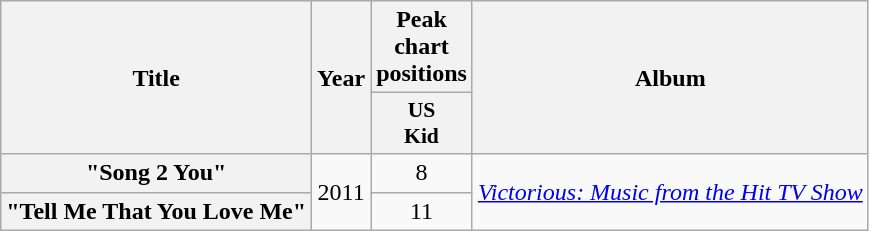<table class="wikitable plainrowheaders" style="text-align:center;">
<tr>
<th scope="col" rowspan="2">Title</th>
<th scope="col" rowspan="2">Year</th>
<th scope="col">Peak chart positions</th>
<th scope="col" rowspan="2">Album</th>
</tr>
<tr>
<th scope="col" style="width:2.5em;font-size:90%;">US<br>Kid<br></th>
</tr>
<tr>
<th scope="row">"Song 2 You"<br></th>
<td rowspan="2">2011</td>
<td>8</td>
<td rowspan="2"><em><a href='#'>Victorious: Music from the Hit TV Show</a></em></td>
</tr>
<tr>
<th scope="row">"Tell Me That You Love Me"<br></th>
<td>11</td>
</tr>
</table>
